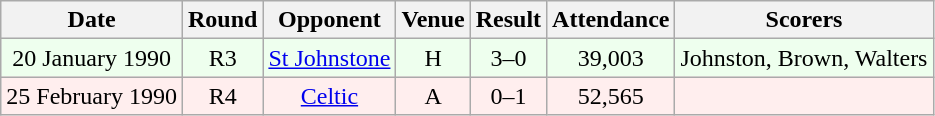<table class="wikitable sortable" style="font-size:100%; text-align:center">
<tr>
<th>Date</th>
<th>Round</th>
<th>Opponent</th>
<th>Venue</th>
<th>Result</th>
<th>Attendance</th>
<th>Scorers</th>
</tr>
<tr bgcolor = "#EEFFEE">
<td>20 January 1990</td>
<td>R3</td>
<td><a href='#'>St Johnstone</a></td>
<td>H</td>
<td>3–0</td>
<td>39,003</td>
<td>Johnston, Brown, Walters</td>
</tr>
<tr bgcolor = "#FFEEEE">
<td>25 February 1990</td>
<td>R4</td>
<td><a href='#'>Celtic</a></td>
<td>A</td>
<td>0–1</td>
<td>52,565</td>
<td></td>
</tr>
</table>
